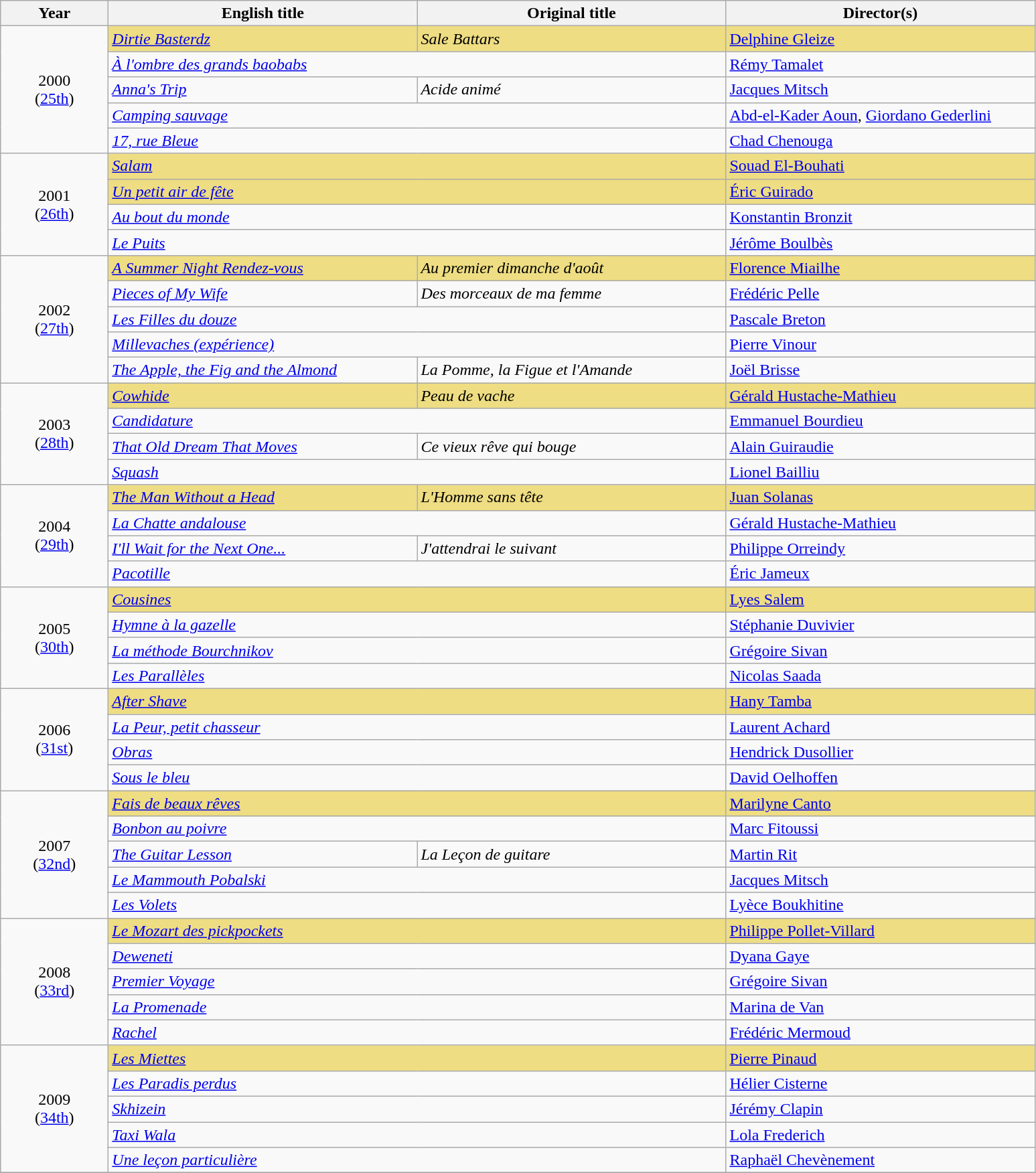<table class="wikitable">
<tr>
<th width="100"><strong>Year</strong></th>
<th width="300"><strong>English title</strong></th>
<th width="300"><strong>Original title</strong></th>
<th width="300"><strong>Director(s)</strong></th>
</tr>
<tr>
<td rowspan="5" style="text-align:center;">2000<br>(<a href='#'>25th</a>)</td>
<td style="background:#eedd82;"><em><a href='#'>Dirtie Basterdz</a></em></td>
<td style="background:#eedd82;"><em>Sale Battars</em></td>
<td style="background:#eedd82;"><a href='#'>Delphine Gleize</a></td>
</tr>
<tr>
<td colspan="2"><em><a href='#'>À l'ombre des grands baobabs</a></em></td>
<td><a href='#'>Rémy Tamalet</a></td>
</tr>
<tr>
<td><em><a href='#'>Anna's Trip</a></em></td>
<td><em>Acide animé</em></td>
<td><a href='#'>Jacques Mitsch</a></td>
</tr>
<tr>
<td colspan="2"><em><a href='#'>Camping sauvage</a></em></td>
<td><a href='#'>Abd-el-Kader Aoun</a>, <a href='#'>Giordano Gederlini</a></td>
</tr>
<tr>
<td colspan="2"><em><a href='#'>17, rue Bleue</a></em></td>
<td><a href='#'>Chad Chenouga</a></td>
</tr>
<tr>
<td rowspan="4" style="text-align:center;">2001<br>(<a href='#'>26th</a>)</td>
<td colspan="2" style="background:#eedd82;"><em><a href='#'>Salam</a></em></td>
<td style="background:#eedd82;"><a href='#'>Souad El-Bouhati</a></td>
</tr>
<tr>
<td colspan="2" style="background:#eedd82;"><em><a href='#'>Un petit air de fête</a></em></td>
<td style="background:#eedd82;"><a href='#'>Éric Guirado</a></td>
</tr>
<tr>
<td colspan="2"><em><a href='#'>Au bout du monde</a></em></td>
<td><a href='#'>Konstantin Bronzit</a></td>
</tr>
<tr>
<td colspan="2"><em><a href='#'>Le Puits</a></em></td>
<td><a href='#'>Jérôme Boulbès</a></td>
</tr>
<tr>
<td rowspan="5" style="text-align:center;">2002<br>(<a href='#'>27th</a>)</td>
<td style="background:#eedd82;"><em><a href='#'>A Summer Night Rendez-vous</a></em></td>
<td style="background:#eedd82;"><em>Au premier dimanche d'août</em></td>
<td style="background:#eedd82;"><a href='#'>Florence Miailhe</a></td>
</tr>
<tr>
<td><em><a href='#'>Pieces of My Wife</a></em></td>
<td><em>Des morceaux de ma femme</em></td>
<td><a href='#'>Frédéric Pelle</a></td>
</tr>
<tr>
<td colspan="2"><em><a href='#'>Les Filles du douze</a></em></td>
<td><a href='#'>Pascale Breton</a></td>
</tr>
<tr>
<td colspan="2"><em><a href='#'>Millevaches (expérience)</a></em></td>
<td><a href='#'>Pierre Vinour</a></td>
</tr>
<tr>
<td><em><a href='#'>The Apple, the Fig and the Almond</a></em></td>
<td><em>La Pomme, la Figue et l'Amande</em></td>
<td><a href='#'>Joël Brisse</a></td>
</tr>
<tr>
<td rowspan="4" style="text-align:center;">2003<br>(<a href='#'>28th</a>)</td>
<td style="background:#eedd82;"><em><a href='#'>Cowhide</a></em></td>
<td style="background:#eedd82;"><em>Peau de vache</em></td>
<td style="background:#eedd82;"><a href='#'>Gérald Hustache-Mathieu</a></td>
</tr>
<tr>
<td colspan="2"><em><a href='#'>Candidature</a></em></td>
<td><a href='#'>Emmanuel Bourdieu</a></td>
</tr>
<tr>
<td><em><a href='#'>That Old Dream That Moves</a></em></td>
<td><em>Ce vieux rêve qui bouge</em></td>
<td><a href='#'>Alain Guiraudie</a></td>
</tr>
<tr>
<td colspan="2"><em><a href='#'>Squash</a></em></td>
<td><a href='#'>Lionel Bailliu</a></td>
</tr>
<tr>
<td rowspan="4" style="text-align:center;">2004<br>(<a href='#'>29th</a>)</td>
<td style="background:#eedd82;"><em><a href='#'>The Man Without a Head</a></em></td>
<td style="background:#eedd82;"><em>L'Homme sans tête</em></td>
<td style="background:#eedd82;"><a href='#'>Juan Solanas</a></td>
</tr>
<tr>
<td colspan="2"><em><a href='#'>La Chatte andalouse</a></em></td>
<td><a href='#'>Gérald Hustache-Mathieu</a></td>
</tr>
<tr>
<td><em><a href='#'>I'll Wait for the Next One...</a></em></td>
<td><em>J'attendrai le suivant</em></td>
<td><a href='#'>Philippe Orreindy</a></td>
</tr>
<tr>
<td colspan="2"><em><a href='#'>Pacotille</a></em></td>
<td><a href='#'>Éric Jameux</a></td>
</tr>
<tr>
<td rowspan="4" style="text-align:center;">2005<br>(<a href='#'>30th</a>)</td>
<td colspan="2" style="background:#eedd82;"><em><a href='#'>Cousines</a></em></td>
<td style="background:#eedd82;"><a href='#'>Lyes Salem</a></td>
</tr>
<tr>
<td colspan="2"><em><a href='#'>Hymne à la gazelle</a></em></td>
<td><a href='#'>Stéphanie Duvivier</a></td>
</tr>
<tr>
<td colspan="2"><em><a href='#'>La méthode Bourchnikov</a></em></td>
<td><a href='#'>Grégoire Sivan</a></td>
</tr>
<tr>
<td colspan="2"><em><a href='#'>Les Parallèles</a></em></td>
<td><a href='#'>Nicolas Saada</a></td>
</tr>
<tr>
<td rowspan="4" style="text-align:center;">2006<br>(<a href='#'>31st</a>)</td>
<td colspan="2" style="background:#eedd82;"><em><a href='#'>After Shave</a></em></td>
<td style="background:#eedd82;"><a href='#'>Hany Tamba</a></td>
</tr>
<tr>
<td colspan="2"><em><a href='#'>La Peur, petit chasseur</a></em></td>
<td><a href='#'>Laurent Achard</a></td>
</tr>
<tr>
<td colspan="2"><em><a href='#'>Obras</a></em></td>
<td><a href='#'>Hendrick Dusollier</a></td>
</tr>
<tr>
<td colspan="2"><em><a href='#'>Sous le bleu</a></em></td>
<td><a href='#'>David Oelhoffen</a></td>
</tr>
<tr>
<td rowspan="5" style="text-align:center;">2007<br>(<a href='#'>32nd</a>)</td>
<td colspan="2" style="background:#eedd82;"><em><a href='#'>Fais de beaux rêves</a></em></td>
<td style="background:#eedd82;"><a href='#'>Marilyne Canto</a></td>
</tr>
<tr>
<td colspan="2"><em><a href='#'>Bonbon au poivre</a></em></td>
<td><a href='#'>Marc Fitoussi</a></td>
</tr>
<tr>
<td><em><a href='#'>The Guitar Lesson</a></em></td>
<td><em>La Leçon de guitare</em></td>
<td><a href='#'>Martin Rit</a></td>
</tr>
<tr>
<td colspan="2"><em><a href='#'>Le Mammouth Pobalski</a></em></td>
<td><a href='#'>Jacques Mitsch</a></td>
</tr>
<tr>
<td colspan="2"><em><a href='#'>Les Volets</a></em></td>
<td><a href='#'>Lyèce Boukhitine</a></td>
</tr>
<tr>
<td rowspan="5" style="text-align:center;">2008<br>(<a href='#'>33rd</a>)</td>
<td colspan="2" style="background:#eedd82;"><em><a href='#'>Le Mozart des pickpockets</a></em></td>
<td style="background:#eedd82;"><a href='#'>Philippe Pollet-Villard</a></td>
</tr>
<tr>
<td colspan="2"><em><a href='#'>Deweneti</a></em></td>
<td><a href='#'>Dyana Gaye</a></td>
</tr>
<tr>
<td colspan="2"><em><a href='#'>Premier Voyage</a></em></td>
<td><a href='#'>Grégoire Sivan</a></td>
</tr>
<tr>
<td colspan="2"><em><a href='#'>La Promenade</a></em></td>
<td><a href='#'>Marina de Van</a></td>
</tr>
<tr>
<td colspan="2"><em><a href='#'>Rachel</a></em></td>
<td><a href='#'>Frédéric Mermoud</a></td>
</tr>
<tr>
<td rowspan="5" style="text-align:center;">2009<br>(<a href='#'>34th</a>)</td>
<td colspan="2" style="background:#eedd82;"><em><a href='#'>Les Miettes</a></em></td>
<td style="background:#eedd82;"><a href='#'>Pierre Pinaud</a></td>
</tr>
<tr>
<td colspan="2"><em><a href='#'>Les Paradis perdus</a></em></td>
<td><a href='#'>Hélier Cisterne</a></td>
</tr>
<tr>
<td colspan="2"><em><a href='#'>Skhizein</a></em></td>
<td><a href='#'>Jérémy Clapin</a></td>
</tr>
<tr>
<td colspan="2"><em><a href='#'>Taxi Wala</a></em></td>
<td><a href='#'>Lola Frederich</a></td>
</tr>
<tr>
<td colspan="2"><em><a href='#'>Une leçon particulière</a></em></td>
<td><a href='#'>Raphaël Chevènement</a></td>
</tr>
<tr>
</tr>
</table>
